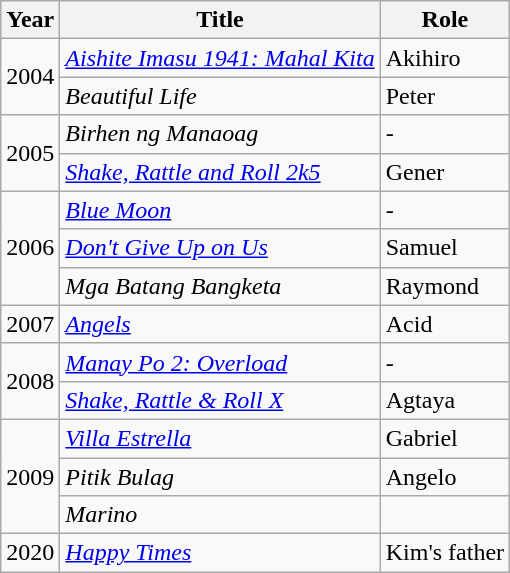<table class="wikitable sortable">
<tr>
<th>Year</th>
<th>Title</th>
<th>Role</th>
</tr>
<tr>
<td rowspan="2">2004</td>
<td><em><a href='#'>Aishite Imasu 1941: Mahal Kita</a></em></td>
<td>Akihiro</td>
</tr>
<tr>
<td><em>Beautiful Life</em></td>
<td>Peter</td>
</tr>
<tr>
<td rowspan="2">2005</td>
<td><em>Birhen ng Manaoag</em></td>
<td>-</td>
</tr>
<tr>
<td><em><a href='#'>Shake, Rattle and Roll 2k5</a></em></td>
<td>Gener</td>
</tr>
<tr>
<td rowspan="3">2006</td>
<td><em><a href='#'>Blue Moon</a></em></td>
<td>-</td>
</tr>
<tr>
<td><em><a href='#'>Don't Give Up on Us</a></em></td>
<td>Samuel</td>
</tr>
<tr>
<td><em>Mga Batang Bangketa</em></td>
<td>Raymond</td>
</tr>
<tr>
<td>2007</td>
<td><em><a href='#'>Angels</a></em></td>
<td>Acid</td>
</tr>
<tr>
<td rowspan="2">2008</td>
<td><em><a href='#'>Manay Po 2: Overload</a></em></td>
<td>-</td>
</tr>
<tr>
<td><em><a href='#'>Shake, Rattle & Roll X</a></em></td>
<td>Agtaya</td>
</tr>
<tr>
<td rowspan="3">2009</td>
<td><em><a href='#'>Villa Estrella</a></em></td>
<td>Gabriel</td>
</tr>
<tr>
<td><em>Pitik Bulag</em></td>
<td>Angelo</td>
</tr>
<tr>
<td><em>Marino</em></td>
<td></td>
</tr>
<tr>
<td>2020</td>
<td><em><a href='#'>Happy Times</a></em></td>
<td>Kim's father</td>
</tr>
</table>
